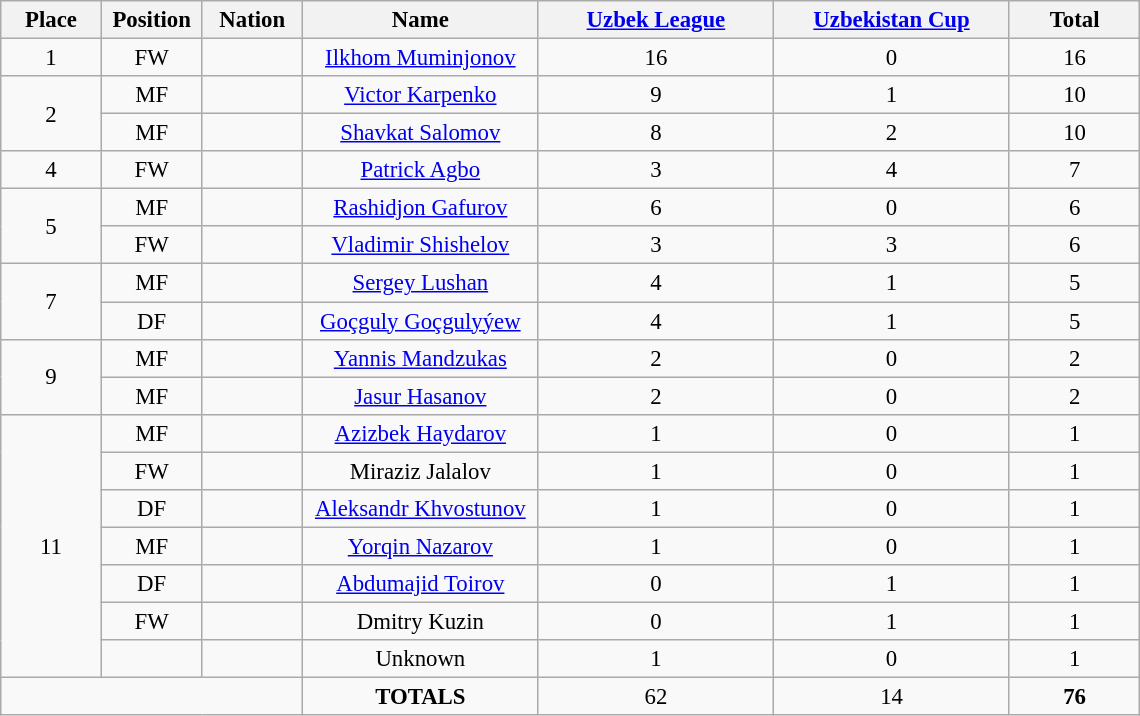<table class="wikitable" style="font-size: 95%; text-align: center;">
<tr>
<th width=60>Place</th>
<th width=60>Position</th>
<th width=60>Nation</th>
<th width=150>Name</th>
<th width=150><a href='#'>Uzbek League</a></th>
<th width=150><a href='#'>Uzbekistan Cup</a></th>
<th width=80>Total</th>
</tr>
<tr>
<td>1</td>
<td>FW</td>
<td></td>
<td><a href='#'>Ilkhom Muminjonov</a></td>
<td>16</td>
<td>0</td>
<td>16</td>
</tr>
<tr>
<td rowspan="2">2</td>
<td>MF</td>
<td></td>
<td><a href='#'>Victor Karpenko</a></td>
<td>9</td>
<td>1</td>
<td>10</td>
</tr>
<tr>
<td>MF</td>
<td></td>
<td><a href='#'>Shavkat Salomov</a></td>
<td>8</td>
<td>2</td>
<td>10</td>
</tr>
<tr>
<td>4</td>
<td>FW</td>
<td></td>
<td><a href='#'>Patrick Agbo</a></td>
<td>3</td>
<td>4</td>
<td>7</td>
</tr>
<tr>
<td rowspan="2">5</td>
<td>MF</td>
<td></td>
<td><a href='#'>Rashidjon Gafurov</a></td>
<td>6</td>
<td>0</td>
<td>6</td>
</tr>
<tr>
<td>FW</td>
<td></td>
<td><a href='#'>Vladimir Shishelov</a></td>
<td>3</td>
<td>3</td>
<td>6</td>
</tr>
<tr>
<td rowspan="2">7</td>
<td>MF</td>
<td></td>
<td><a href='#'>Sergey Lushan</a></td>
<td>4</td>
<td>1</td>
<td>5</td>
</tr>
<tr>
<td>DF</td>
<td></td>
<td><a href='#'>Goçguly Goçgulyýew</a></td>
<td>4</td>
<td>1</td>
<td>5</td>
</tr>
<tr>
<td rowspan="2">9</td>
<td>MF</td>
<td></td>
<td><a href='#'>Yannis Mandzukas</a></td>
<td>2</td>
<td>0</td>
<td>2</td>
</tr>
<tr>
<td>MF</td>
<td></td>
<td><a href='#'>Jasur Hasanov</a></td>
<td>2</td>
<td>0</td>
<td>2</td>
</tr>
<tr>
<td rowspan="7">11</td>
<td>MF</td>
<td></td>
<td><a href='#'>Azizbek Haydarov</a></td>
<td>1</td>
<td>0</td>
<td>1</td>
</tr>
<tr>
<td>FW</td>
<td></td>
<td>Miraziz Jalalov</td>
<td>1</td>
<td>0</td>
<td>1</td>
</tr>
<tr>
<td>DF</td>
<td></td>
<td><a href='#'>Aleksandr Khvostunov</a></td>
<td>1</td>
<td>0</td>
<td>1</td>
</tr>
<tr>
<td>MF</td>
<td></td>
<td><a href='#'>Yorqin Nazarov</a></td>
<td>1</td>
<td>0</td>
<td>1</td>
</tr>
<tr>
<td>DF</td>
<td></td>
<td><a href='#'>Abdumajid Toirov</a></td>
<td>0</td>
<td>1</td>
<td>1</td>
</tr>
<tr>
<td>FW</td>
<td></td>
<td>Dmitry Kuzin</td>
<td>0</td>
<td>1</td>
<td>1</td>
</tr>
<tr>
<td></td>
<td></td>
<td>Unknown</td>
<td>1</td>
<td>0</td>
<td>1</td>
</tr>
<tr>
<td colspan="3"></td>
<td><strong>TOTALS</strong></td>
<td>62</td>
<td>14</td>
<td><strong>76</strong></td>
</tr>
</table>
